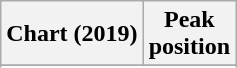<table class="wikitable sortable plainrowheaders" style="text-align:center">
<tr>
<th scope="col">Chart (2019)</th>
<th scope="col">Peak<br>position</th>
</tr>
<tr>
</tr>
<tr>
</tr>
</table>
